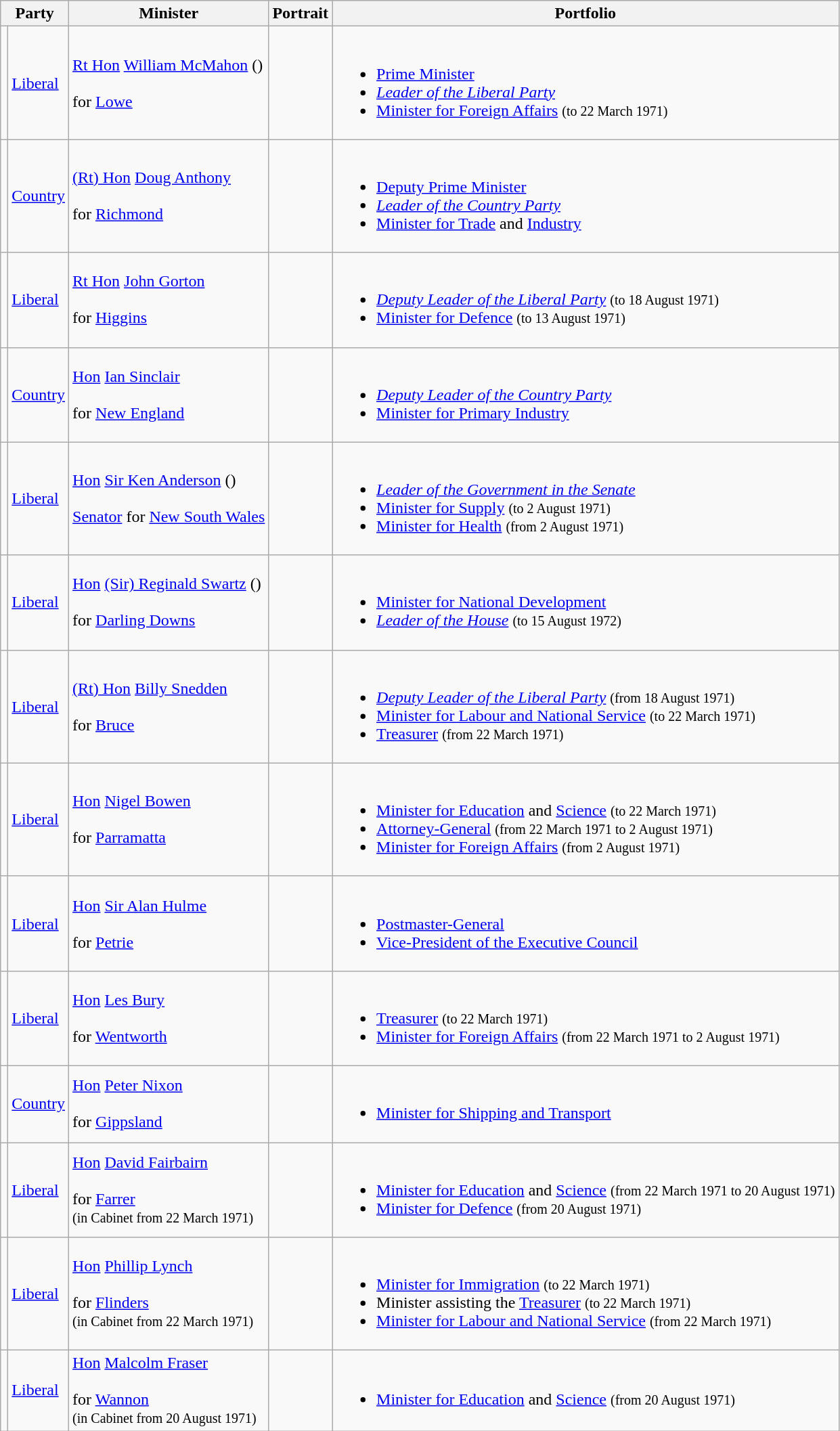<table class="wikitable sortable">
<tr>
<th colspan="2">Party</th>
<th>Minister</th>
<th>Portrait</th>
<th>Portfolio</th>
</tr>
<tr>
<td></td>
<td><a href='#'>Liberal</a></td>
<td><a href='#'>Rt Hon</a> <a href='#'>William McMahon</a> () <br><br> for <a href='#'>Lowe</a> <br></td>
<td></td>
<td><br><ul><li><a href='#'>Prime Minister</a></li><li><em><a href='#'>Leader of the Liberal Party</a></em></li><li><a href='#'>Minister for Foreign Affairs</a> <small>(to 22 March 1971)</small></li></ul></td>
</tr>
<tr>
<td></td>
<td><a href='#'>Country</a></td>
<td><a href='#'>(Rt) Hon</a> <a href='#'>Doug Anthony</a> <br><br> for <a href='#'>Richmond</a> <br></td>
<td></td>
<td><br><ul><li><a href='#'>Deputy Prime Minister</a></li><li><em><a href='#'>Leader of the Country Party</a></em></li><li><a href='#'>Minister for Trade</a> and <a href='#'>Industry</a></li></ul></td>
</tr>
<tr>
<td></td>
<td><a href='#'>Liberal</a></td>
<td><a href='#'>Rt Hon</a> <a href='#'>John Gorton</a>  <br><br> for <a href='#'>Higgins</a> <br></td>
<td></td>
<td><br><ul><li><em><a href='#'>Deputy Leader of the Liberal Party</a></em> <small>(to 18 August 1971)</small></li><li><a href='#'>Minister for Defence</a> <small>(to 13 August 1971)</small></li></ul></td>
</tr>
<tr>
<td></td>
<td><a href='#'>Country</a></td>
<td><a href='#'>Hon</a> <a href='#'>Ian Sinclair</a> <br><br> for <a href='#'>New England</a> <br></td>
<td></td>
<td><br><ul><li><em><a href='#'>Deputy Leader of the Country Party</a></em></li><li><a href='#'>Minister for Primary Industry</a></li></ul></td>
</tr>
<tr>
<td></td>
<td><a href='#'>Liberal</a></td>
<td><a href='#'>Hon</a> <a href='#'>Sir Ken Anderson</a> () <br><br><a href='#'>Senator</a> for <a href='#'>New South Wales</a> <br></td>
<td></td>
<td><br><ul><li><em><a href='#'>Leader of the Government in the Senate</a></em></li><li><a href='#'>Minister for Supply</a> <small>(to 2 August 1971)</small></li><li><a href='#'>Minister for Health</a> <small>(from 2 August 1971)</small></li></ul></td>
</tr>
<tr>
<td></td>
<td><a href='#'>Liberal</a></td>
<td><a href='#'>Hon</a> <a href='#'>(Sir) Reginald Swartz</a> () <br><br> for <a href='#'>Darling Downs</a> <br></td>
<td></td>
<td><br><ul><li><a href='#'>Minister for National Development</a></li><li><em><a href='#'>Leader of the House</a></em> <small>(to 15 August 1972)</small></li></ul></td>
</tr>
<tr>
<td></td>
<td><a href='#'>Liberal</a></td>
<td><a href='#'>(Rt) Hon</a> <a href='#'>Billy Snedden</a>  <br><br> for <a href='#'>Bruce</a> <br></td>
<td></td>
<td><br><ul><li><em><a href='#'>Deputy Leader of the Liberal Party</a></em> <small>(from 18 August 1971)</small></li><li><a href='#'>Minister for Labour and National Service</a> <small>(to 22 March 1971)</small></li><li><a href='#'>Treasurer</a> <small>(from 22 March 1971)</small></li></ul></td>
</tr>
<tr>
<td></td>
<td><a href='#'>Liberal</a></td>
<td><a href='#'>Hon</a> <a href='#'>Nigel Bowen</a>  <br><br> for <a href='#'>Parramatta</a> <br></td>
<td></td>
<td><br><ul><li><a href='#'>Minister for Education</a> and <a href='#'>Science</a> <small>(to 22 March 1971)</small></li><li><a href='#'>Attorney-General</a> <small>(from 22 March 1971 to 2 August 1971)</small></li><li><a href='#'>Minister for Foreign Affairs</a> <small>(from 2 August 1971)</small></li></ul></td>
</tr>
<tr>
<td></td>
<td><a href='#'>Liberal</a></td>
<td><a href='#'>Hon</a> <a href='#'>Sir Alan Hulme</a>  <br><br> for <a href='#'>Petrie</a> <br></td>
<td></td>
<td><br><ul><li><a href='#'>Postmaster-General</a></li><li><a href='#'>Vice-President of the Executive Council</a></li></ul></td>
</tr>
<tr>
<td></td>
<td><a href='#'>Liberal</a></td>
<td><a href='#'>Hon</a> <a href='#'>Les Bury</a> <br><br> for <a href='#'>Wentworth</a> <br></td>
<td></td>
<td><br><ul><li><a href='#'>Treasurer</a> <small>(to 22 March 1971)</small></li><li><a href='#'>Minister for Foreign Affairs</a> <small>(from 22 March 1971 to 2 August 1971)</small></li></ul></td>
</tr>
<tr>
<td></td>
<td><a href='#'>Country</a></td>
<td><a href='#'>Hon</a> <a href='#'>Peter Nixon</a> <br><br> for <a href='#'>Gippsland</a> <br></td>
<td></td>
<td><br><ul><li><a href='#'>Minister for Shipping and Transport</a></li></ul></td>
</tr>
<tr>
<td></td>
<td><a href='#'>Liberal</a></td>
<td><a href='#'>Hon</a> <a href='#'>David Fairbairn</a>  <br><br> for <a href='#'>Farrer</a> <br>
<small>(in Cabinet from 22 March 1971)</small></td>
<td></td>
<td><br><ul><li><a href='#'>Minister for Education</a> and <a href='#'>Science</a> <small>(from 22 March 1971 to 20 August 1971)</small></li><li><a href='#'>Minister for Defence</a> <small>(from 20 August 1971)</small></li></ul></td>
</tr>
<tr>
<td></td>
<td><a href='#'>Liberal</a></td>
<td><a href='#'>Hon</a> <a href='#'>Phillip Lynch</a> <br><br> for <a href='#'>Flinders</a> <br>
<small>(in Cabinet from 22 March 1971)</small></td>
<td></td>
<td><br><ul><li><a href='#'>Minister for Immigration</a> <small>(to 22 March 1971)</small></li><li>Minister assisting the <a href='#'>Treasurer</a> <small>(to 22 March 1971)</small></li><li><a href='#'>Minister for Labour and National Service</a> <small>(from 22 March 1971)</small></li></ul></td>
</tr>
<tr>
<td></td>
<td><a href='#'>Liberal</a></td>
<td><a href='#'>Hon</a> <a href='#'>Malcolm Fraser</a> <br><br> for <a href='#'>Wannon</a> <br>
<small>(in Cabinet from 20 August 1971)</small></td>
<td></td>
<td><br><ul><li><a href='#'>Minister for Education</a> and <a href='#'>Science</a> <small>(from 20 August 1971)</small></li></ul></td>
</tr>
</table>
